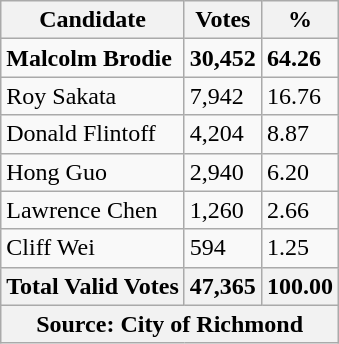<table class="wikitable">
<tr>
<th>Candidate</th>
<th>Votes</th>
<th>%</th>
</tr>
<tr>
<td><strong>Malcolm Brodie</strong></td>
<td><strong>30,452</strong></td>
<td><strong>64.26</strong></td>
</tr>
<tr>
<td>Roy Sakata</td>
<td>7,942</td>
<td>16.76</td>
</tr>
<tr>
<td>Donald Flintoff</td>
<td>4,204</td>
<td>8.87</td>
</tr>
<tr>
<td>Hong Guo</td>
<td>2,940</td>
<td>6.20</td>
</tr>
<tr>
<td>Lawrence Chen</td>
<td>1,260</td>
<td>2.66</td>
</tr>
<tr>
<td>Cliff Wei</td>
<td>594</td>
<td>1.25</td>
</tr>
<tr>
<th>Total Valid Votes</th>
<th>47,365</th>
<th>100.00</th>
</tr>
<tr>
<th colspan="3">Source: City of Richmond</th>
</tr>
</table>
